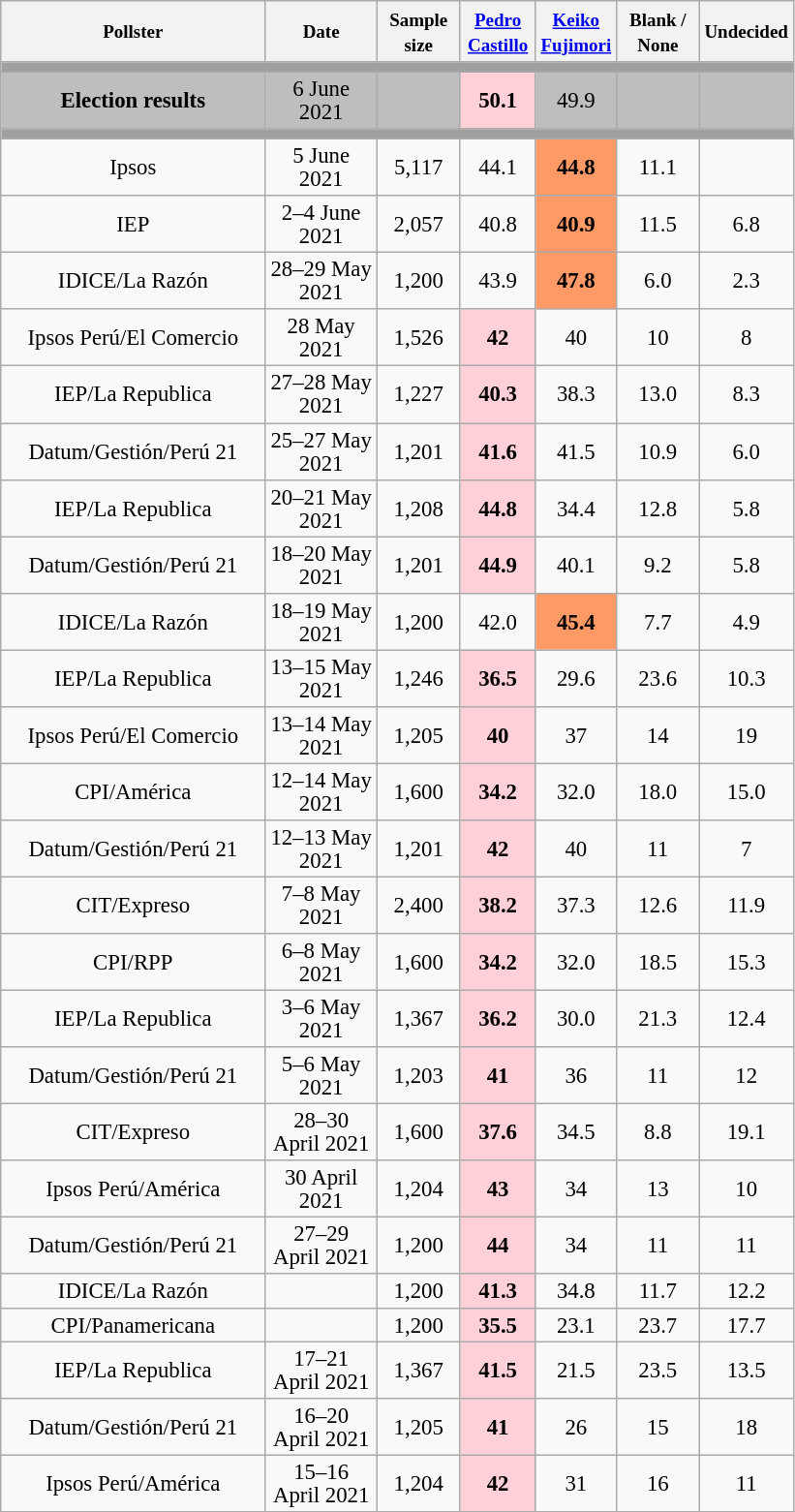<table class="wikitable mw-datatable collapsible" style="text-align:center; font-size:95%; line-height:16px;">
<tr style="height:42px;">
<th style="width:175px;"><small>Pollster</small></th>
<th style="width:70px;"><small>Date</small></th>
<th style="width:50px;"><small>Sample size</small></th>
<th style="width:45px;"><small><a href='#'>Pedro Castillo</a></small><br></th>
<th style="width:45px;"><small><a href='#'>Keiko Fujimori</a></small><br></th>
<th style="width:50px;"><small>Blank / None</small></th>
<th style="width:50px;"><small>Undecided</small></th>
</tr>
<tr>
<td colspan="7" style="background:#A0A0A0"></td>
</tr>
<tr style="background-color:#BEBEBE;">
<td><strong>Election results</strong></td>
<td>6 June 2021</td>
<td></td>
<td style="background:#FFD0D7"><strong>50.1</strong></td>
<td>49.9</td>
<td></td>
<td></td>
</tr>
<tr>
<td colspan="8" style="background:#A0A0A0"></td>
</tr>
<tr>
</tr>
<tr>
<td>Ipsos</td>
<td>5 June 2021</td>
<td>5,117</td>
<td>44.1</td>
<td style="background:#FF9966"><strong>44.8</strong></td>
<td>11.1</td>
<td></td>
</tr>
<tr>
<td>IEP</td>
<td>2–4 June 2021</td>
<td>2,057</td>
<td>40.8</td>
<td style="background:#FF9966"><strong>40.9</strong></td>
<td>11.5</td>
<td>6.8</td>
</tr>
<tr>
<td>IDICE/La Razón</td>
<td>28–29 May 2021</td>
<td>1,200</td>
<td>43.9</td>
<td style="background:#FF9966"><strong>47.8</strong></td>
<td>6.0</td>
<td>2.3</td>
</tr>
<tr>
<td>Ipsos Perú/El Comercio</td>
<td>28 May 2021</td>
<td>1,526</td>
<td style="background:#FFD0D7"><strong>42</strong></td>
<td>40</td>
<td>10</td>
<td>8</td>
</tr>
<tr>
<td>IEP/La Republica</td>
<td>27–28 May 2021</td>
<td>1,227</td>
<td style="background:#FFD0D7"><strong>40.3</strong></td>
<td>38.3</td>
<td>13.0</td>
<td>8.3</td>
</tr>
<tr>
<td>Datum/Gestión/Perú 21</td>
<td>25–27 May 2021</td>
<td>1,201</td>
<td style="background:#FFD0D7"><strong>41.6</strong></td>
<td>41.5</td>
<td>10.9</td>
<td>6.0</td>
</tr>
<tr>
<td>IEP/La Republica</td>
<td>20–21 May 2021</td>
<td>1,208</td>
<td style="background:#FFD0D7"><strong>44.8</strong></td>
<td>34.4</td>
<td>12.8</td>
<td>5.8</td>
</tr>
<tr>
<td>Datum/Gestión/Perú 21</td>
<td>18–20 May 2021</td>
<td>1,201</td>
<td style="background:#FFD0D7"><strong>44.9</strong></td>
<td>40.1</td>
<td>9.2</td>
<td>5.8</td>
</tr>
<tr>
<td>IDICE/La Razón</td>
<td>18–19 May 2021</td>
<td>1,200</td>
<td>42.0</td>
<td style="background:#FF9966"><strong>45.4</strong></td>
<td>7.7</td>
<td>4.9</td>
</tr>
<tr>
<td>IEP/La Republica</td>
<td>13–15 May 2021</td>
<td>1,246</td>
<td style="background:#FFD0D7"><strong>36.5</strong></td>
<td>29.6</td>
<td>23.6</td>
<td>10.3</td>
</tr>
<tr>
<td>Ipsos Perú/El Comercio</td>
<td>13–14 May 2021</td>
<td>1,205</td>
<td style="background:#FFD0D7"><strong>40</strong></td>
<td>37</td>
<td>14</td>
<td>19</td>
</tr>
<tr>
<td>CPI/América</td>
<td>12–14 May 2021</td>
<td>1,600</td>
<td style="background:#FFD0D7"><strong>34.2</strong></td>
<td>32.0</td>
<td>18.0</td>
<td>15.0</td>
</tr>
<tr>
<td>Datum/Gestión/Perú 21</td>
<td>12–13 May 2021</td>
<td>1,201</td>
<td style="background:#FFD0D7"><strong>42</strong></td>
<td>40</td>
<td>11</td>
<td>7</td>
</tr>
<tr>
<td>CIT/Expreso</td>
<td>7–8 May 2021</td>
<td>2,400</td>
<td style="background:#FFD0D7"><strong>38.2</strong></td>
<td>37.3</td>
<td>12.6</td>
<td>11.9</td>
</tr>
<tr>
<td>CPI/RPP</td>
<td>6–8 May 2021</td>
<td>1,600</td>
<td style="background:#FFD0D7"><strong>34.2</strong></td>
<td>32.0</td>
<td>18.5</td>
<td>15.3</td>
</tr>
<tr>
<td>IEP/La Republica</td>
<td>3–6 May 2021</td>
<td>1,367</td>
<td style="background:#FFD0D7"><strong>36.2</strong></td>
<td>30.0</td>
<td>21.3</td>
<td>12.4</td>
</tr>
<tr>
<td>Datum/Gestión/Perú 21</td>
<td>5–6 May 2021</td>
<td>1,203</td>
<td style="background:#FFD0D7"><strong>41</strong></td>
<td>36</td>
<td>11</td>
<td>12</td>
</tr>
<tr>
<td>CIT/Expreso</td>
<td>28–30 April 2021</td>
<td>1,600</td>
<td style="background:#FFD0D7"><strong>37.6</strong></td>
<td>34.5</td>
<td>8.8</td>
<td>19.1</td>
</tr>
<tr>
<td>Ipsos Perú/América</td>
<td>30 April 2021</td>
<td>1,204</td>
<td style="background:#FFD0D7"><strong>43</strong></td>
<td>34</td>
<td>13</td>
<td>10</td>
</tr>
<tr>
<td>Datum/Gestión/Perú 21</td>
<td>27–29 April 2021</td>
<td>1,200</td>
<td style="background:#FFD0D7"><strong>44</strong></td>
<td>34</td>
<td>11</td>
<td>11</td>
</tr>
<tr>
<td>IDICE/La Razón</td>
<td></td>
<td>1,200</td>
<td style="background:#FFD0D7"><strong>41.3</strong></td>
<td>34.8</td>
<td>11.7</td>
<td>12.2</td>
</tr>
<tr>
<td>CPI/Panamericana</td>
<td></td>
<td>1,200</td>
<td style="background:#FFD0D7"><strong>35.5</strong></td>
<td>23.1</td>
<td>23.7</td>
<td>17.7</td>
</tr>
<tr>
<td>IEP/La Republica</td>
<td>17–21 April 2021</td>
<td>1,367</td>
<td style="background:#FFD0D7"><strong>41.5</strong></td>
<td>21.5</td>
<td>23.5</td>
<td>13.5</td>
</tr>
<tr>
<td>Datum/Gestión/Perú 21</td>
<td>16–20 April 2021</td>
<td>1,205</td>
<td style="background:#FFD0D7"><strong>41</strong></td>
<td>26</td>
<td>15</td>
<td>18</td>
</tr>
<tr>
<td>Ipsos Perú/América</td>
<td>15–16 April 2021</td>
<td>1,204</td>
<td style="background:#FFD0D7"><strong>42</strong></td>
<td>31</td>
<td>16</td>
<td>11</td>
</tr>
<tr>
</tr>
</table>
